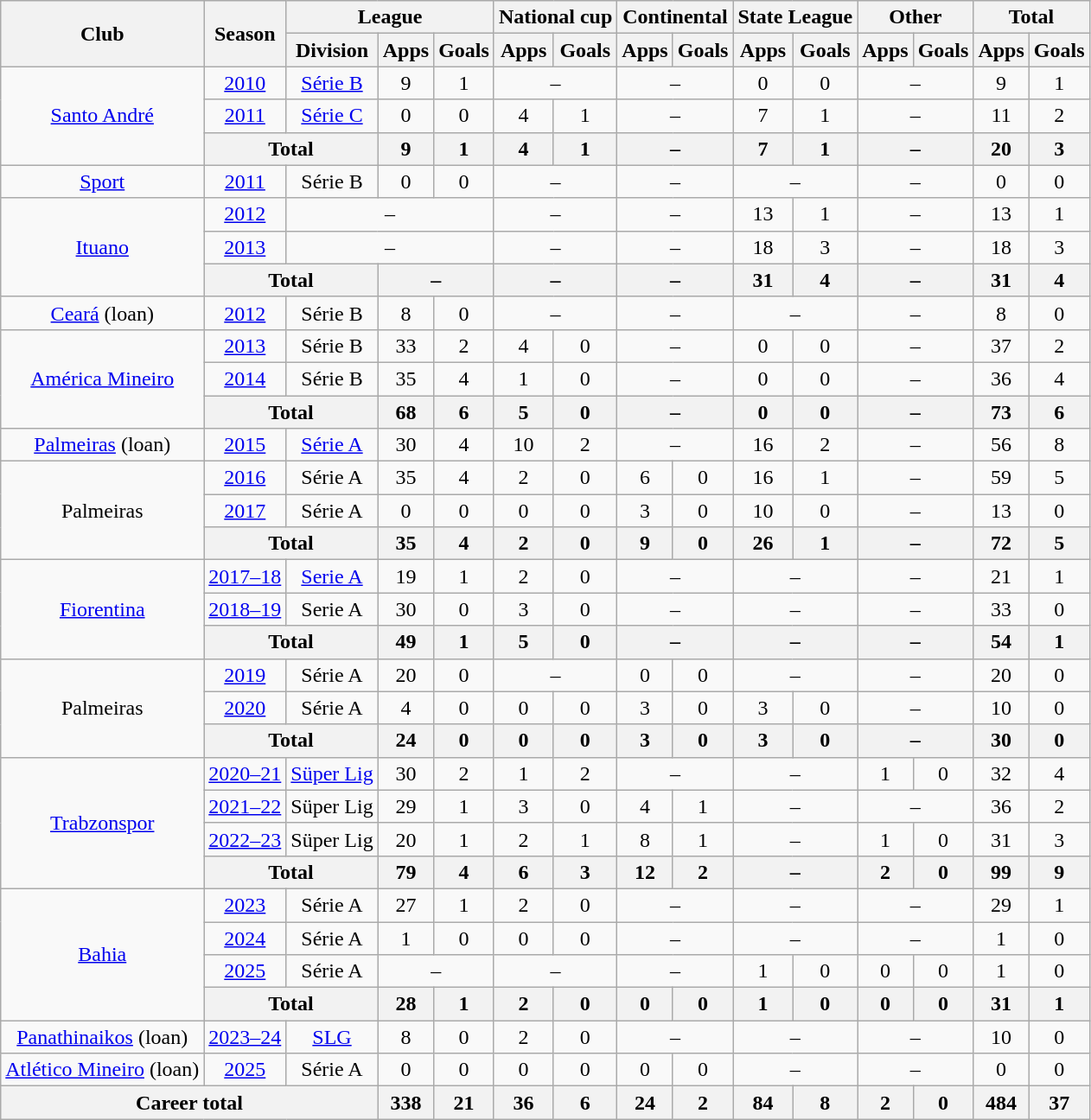<table class="wikitable" style="text-align:center">
<tr>
<th rowspan="2">Club</th>
<th rowspan="2">Season</th>
<th colspan="3">League</th>
<th colspan="2">National cup</th>
<th colspan="2">Continental</th>
<th colspan="2">State League</th>
<th colspan="2">Other</th>
<th colspan="2">Total</th>
</tr>
<tr>
<th>Division</th>
<th>Apps</th>
<th>Goals</th>
<th>Apps</th>
<th>Goals</th>
<th>Apps</th>
<th>Goals</th>
<th>Apps</th>
<th>Goals</th>
<th>Apps</th>
<th>Goals</th>
<th>Apps</th>
<th>Goals</th>
</tr>
<tr>
<td rowspan="3"><a href='#'>Santo André</a></td>
<td><a href='#'>2010</a></td>
<td><a href='#'>Série B</a></td>
<td>9</td>
<td>1</td>
<td colspan="2">–</td>
<td colspan="2">–</td>
<td>0</td>
<td>0</td>
<td colspan="2">–</td>
<td>9</td>
<td>1</td>
</tr>
<tr>
<td><a href='#'>2011</a></td>
<td><a href='#'>Série C</a></td>
<td>0</td>
<td>0</td>
<td>4</td>
<td>1</td>
<td colspan="2">–</td>
<td>7</td>
<td>1</td>
<td colspan="2">–</td>
<td>11</td>
<td>2</td>
</tr>
<tr>
<th colspan="2">Total</th>
<th>9</th>
<th>1</th>
<th>4</th>
<th>1</th>
<th colspan="2">–</th>
<th>7</th>
<th>1</th>
<th colspan="2">–</th>
<th>20</th>
<th>3</th>
</tr>
<tr>
<td><a href='#'>Sport</a></td>
<td><a href='#'>2011</a></td>
<td>Série B</td>
<td>0</td>
<td>0</td>
<td colspan="2">–</td>
<td colspan="2">–</td>
<td colspan="2">–</td>
<td colspan="2">–</td>
<td>0</td>
<td>0</td>
</tr>
<tr>
<td rowspan="3"><a href='#'>Ituano</a></td>
<td><a href='#'>2012</a></td>
<td colspan="3">–</td>
<td colspan="2">–</td>
<td colspan="2">–</td>
<td>13</td>
<td>1</td>
<td colspan="2">–</td>
<td>13</td>
<td>1</td>
</tr>
<tr>
<td><a href='#'>2013</a></td>
<td colspan="3">–</td>
<td colspan="2">–</td>
<td colspan="2">–</td>
<td>18</td>
<td>3</td>
<td colspan="2">–</td>
<td>18</td>
<td>3</td>
</tr>
<tr>
<th colspan="2">Total</th>
<th colspan="2">–</th>
<th colspan="2">–</th>
<th colspan="2">–</th>
<th>31</th>
<th>4</th>
<th colspan="2">–</th>
<th>31</th>
<th>4</th>
</tr>
<tr>
<td><a href='#'>Ceará</a> (loan)</td>
<td><a href='#'>2012</a></td>
<td>Série B</td>
<td>8</td>
<td>0</td>
<td colspan="2">–</td>
<td colspan="2">–</td>
<td colspan="2">–</td>
<td colspan="2">–</td>
<td>8</td>
<td>0</td>
</tr>
<tr>
<td rowspan="3"><a href='#'>América Mineiro</a></td>
<td><a href='#'>2013</a></td>
<td>Série B</td>
<td>33</td>
<td>2</td>
<td>4</td>
<td>0</td>
<td colspan="2">–</td>
<td>0</td>
<td>0</td>
<td colspan="2">–</td>
<td>37</td>
<td>2</td>
</tr>
<tr>
<td><a href='#'>2014</a></td>
<td>Série B</td>
<td>35</td>
<td>4</td>
<td>1</td>
<td>0</td>
<td colspan="2">–</td>
<td>0</td>
<td>0</td>
<td colspan="2">–</td>
<td>36</td>
<td>4</td>
</tr>
<tr>
<th colspan="2">Total</th>
<th>68</th>
<th>6</th>
<th>5</th>
<th>0</th>
<th colspan="2">–</th>
<th>0</th>
<th>0</th>
<th colspan="2">–</th>
<th>73</th>
<th>6</th>
</tr>
<tr>
<td><a href='#'>Palmeiras</a> (loan)</td>
<td><a href='#'>2015</a></td>
<td><a href='#'>Série A</a></td>
<td>30</td>
<td>4</td>
<td>10</td>
<td>2</td>
<td colspan="2">–</td>
<td>16</td>
<td>2</td>
<td colspan="2">–</td>
<td>56</td>
<td>8</td>
</tr>
<tr>
<td rowspan="3">Palmeiras</td>
<td><a href='#'>2016</a></td>
<td>Série A</td>
<td>35</td>
<td>4</td>
<td>2</td>
<td>0</td>
<td>6</td>
<td>0</td>
<td>16</td>
<td>1</td>
<td colspan="2">–</td>
<td>59</td>
<td>5</td>
</tr>
<tr>
<td><a href='#'>2017</a></td>
<td>Série A</td>
<td>0</td>
<td>0</td>
<td>0</td>
<td>0</td>
<td>3</td>
<td>0</td>
<td>10</td>
<td>0</td>
<td colspan="2">–</td>
<td>13</td>
<td>0</td>
</tr>
<tr>
<th colspan="2">Total</th>
<th>35</th>
<th>4</th>
<th>2</th>
<th>0</th>
<th>9</th>
<th>0</th>
<th>26</th>
<th>1</th>
<th colspan="2">–</th>
<th>72</th>
<th>5</th>
</tr>
<tr>
<td rowspan="3"><a href='#'>Fiorentina</a></td>
<td><a href='#'>2017–18</a></td>
<td><a href='#'>Serie A</a></td>
<td>19</td>
<td>1</td>
<td>2</td>
<td>0</td>
<td colspan="2">–</td>
<td colspan="2">–</td>
<td colspan="2">–</td>
<td>21</td>
<td>1</td>
</tr>
<tr>
<td><a href='#'>2018–19</a></td>
<td>Serie A</td>
<td>30</td>
<td>0</td>
<td>3</td>
<td>0</td>
<td colspan="2">–</td>
<td colspan="2">–</td>
<td colspan="2">–</td>
<td>33</td>
<td>0</td>
</tr>
<tr>
<th colspan="2">Total</th>
<th>49</th>
<th>1</th>
<th>5</th>
<th>0</th>
<th colspan="2">–</th>
<th colspan="2">–</th>
<th colspan="2">–</th>
<th>54</th>
<th>1</th>
</tr>
<tr>
<td rowspan="3">Palmeiras</td>
<td><a href='#'>2019</a></td>
<td>Série A</td>
<td>20</td>
<td>0</td>
<td colspan="2">–</td>
<td>0</td>
<td>0</td>
<td colspan="2">–</td>
<td colspan="2">–</td>
<td>20</td>
<td>0</td>
</tr>
<tr>
<td><a href='#'>2020</a></td>
<td>Série A</td>
<td>4</td>
<td>0</td>
<td>0</td>
<td>0</td>
<td>3</td>
<td>0</td>
<td>3</td>
<td>0</td>
<td colspan="2">–</td>
<td>10</td>
<td>0</td>
</tr>
<tr>
<th colspan="2">Total</th>
<th>24</th>
<th>0</th>
<th>0</th>
<th>0</th>
<th>3</th>
<th>0</th>
<th>3</th>
<th>0</th>
<th colspan="2">–</th>
<th>30</th>
<th>0</th>
</tr>
<tr>
<td rowspan="4"><a href='#'>Trabzonspor</a></td>
<td><a href='#'>2020–21</a></td>
<td><a href='#'>Süper Lig</a></td>
<td>30</td>
<td>2</td>
<td>1</td>
<td>2</td>
<td colspan="2">–</td>
<td colspan="2">–</td>
<td>1</td>
<td>0</td>
<td>32</td>
<td>4</td>
</tr>
<tr>
<td><a href='#'>2021–22</a></td>
<td>Süper Lig</td>
<td>29</td>
<td>1</td>
<td>3</td>
<td>0</td>
<td>4</td>
<td>1</td>
<td colspan="2">–</td>
<td colspan="2">–</td>
<td>36</td>
<td>2</td>
</tr>
<tr>
<td><a href='#'>2022–23</a></td>
<td>Süper Lig</td>
<td>20</td>
<td>1</td>
<td>2</td>
<td>1</td>
<td>8</td>
<td>1</td>
<td colspan="2">–</td>
<td>1</td>
<td>0</td>
<td>31</td>
<td>3</td>
</tr>
<tr>
<th colspan="2">Total</th>
<th>79</th>
<th>4</th>
<th>6</th>
<th>3</th>
<th>12</th>
<th>2</th>
<th colspan="2">–</th>
<th>2</th>
<th>0</th>
<th>99</th>
<th>9</th>
</tr>
<tr>
<td rowspan="4"><a href='#'>Bahia</a></td>
<td><a href='#'>2023</a></td>
<td>Série A</td>
<td>27</td>
<td>1</td>
<td>2</td>
<td>0</td>
<td colspan="2">–</td>
<td colspan="2">–</td>
<td colspan="2">–</td>
<td>29</td>
<td>1</td>
</tr>
<tr>
<td><a href='#'>2024</a></td>
<td>Série A</td>
<td>1</td>
<td>0</td>
<td>0</td>
<td>0</td>
<td colspan="2">–</td>
<td colspan="2">–</td>
<td colspan="2">–</td>
<td>1</td>
<td>0</td>
</tr>
<tr>
<td><a href='#'>2025</a></td>
<td>Série A</td>
<td colspan="2">–</td>
<td colspan="2">–</td>
<td colspan="2">–</td>
<td>1</td>
<td>0</td>
<td>0</td>
<td>0</td>
<td>1</td>
<td>0</td>
</tr>
<tr>
<th colspan="2">Total</th>
<th>28</th>
<th>1</th>
<th>2</th>
<th>0</th>
<th>0</th>
<th>0</th>
<th>1</th>
<th>0</th>
<th>0</th>
<th>0</th>
<th>31</th>
<th>1</th>
</tr>
<tr>
<td><a href='#'>Panathinaikos</a> (loan)</td>
<td><a href='#'>2023–24</a></td>
<td><a href='#'>SLG</a></td>
<td>8</td>
<td>0</td>
<td>2</td>
<td>0</td>
<td colspan="2">–</td>
<td colspan="2">–</td>
<td colspan="2">–</td>
<td>10</td>
<td>0</td>
</tr>
<tr>
<td><a href='#'>Atlético Mineiro</a> (loan)</td>
<td><a href='#'>2025</a></td>
<td>Série A</td>
<td>0</td>
<td>0</td>
<td>0</td>
<td>0</td>
<td>0</td>
<td>0</td>
<td colspan="2">–</td>
<td colspan="2">–</td>
<td>0</td>
<td>0</td>
</tr>
<tr>
<th colspan="3">Career total</th>
<th>338</th>
<th>21</th>
<th>36</th>
<th>6</th>
<th>24</th>
<th>2</th>
<th>84</th>
<th>8</th>
<th>2</th>
<th>0</th>
<th>484</th>
<th>37</th>
</tr>
</table>
